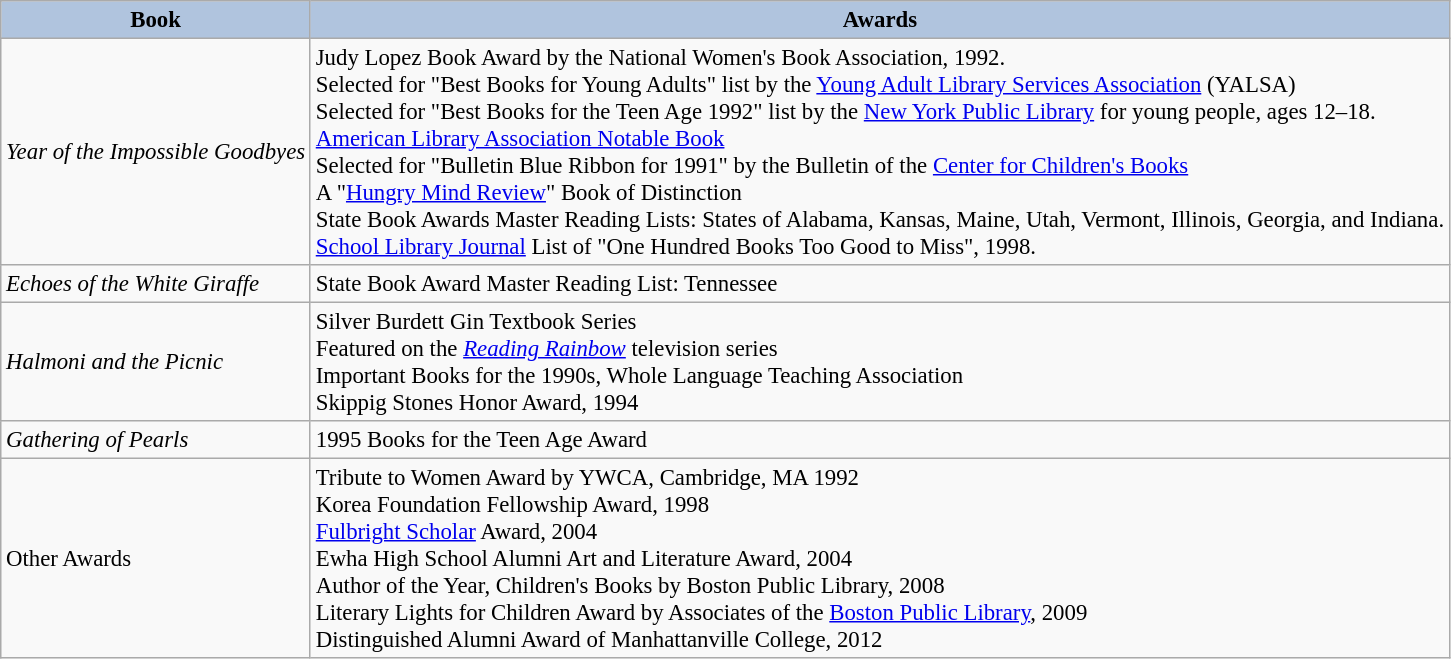<table class="wikitable" style="font-size: 95%;">
<tr align="center">
<th style="background: #B0C4DE;">Book</th>
<th style="background: #B0C4DE;">Awards</th>
</tr>
<tr>
<td><em>Year of the Impossible Goodbyes</em></td>
<td>Judy Lopez Book Award by the National Women's Book Association, 1992. <br>Selected for "Best Books for Young Adults" list by the <a href='#'>Young Adult Library Services Association</a> (YALSA)<br>Selected for "Best Books for the Teen Age 1992" list by the <a href='#'>New York Public Library</a> for young people, ages 12–18.<br><a href='#'>American Library Association Notable Book</a><br>Selected for "Bulletin Blue Ribbon for 1991" by the Bulletin of the <a href='#'>Center for Children's Books</a><br>A "<a href='#'>Hungry Mind Review</a>" Book of Distinction<br>State Book Awards Master Reading Lists: States of Alabama, Kansas, Maine, Utah, Vermont, Illinois, Georgia, and Indiana.<br><a href='#'>School Library Journal</a> List of "One Hundred Books Too Good to Miss", 1998.</td>
</tr>
<tr>
<td><em>Echoes of the White Giraffe</em></td>
<td>State Book Award Master Reading List: Tennessee</td>
</tr>
<tr>
<td><em>Halmoni and the Picnic</em></td>
<td>Silver Burdett Gin Textbook Series<br>Featured on the <em><a href='#'>Reading Rainbow</a></em> television series<br>Important Books for the 1990s, Whole Language Teaching Association<br>Skippig Stones Honor Award, 1994</td>
</tr>
<tr>
<td><em>Gathering of Pearls</em></td>
<td>1995 Books for the Teen Age Award</td>
</tr>
<tr>
<td>Other Awards</td>
<td>Tribute to Women Award by YWCA, Cambridge, MA 1992<br>Korea Foundation Fellowship Award, 1998<br><a href='#'>Fulbright Scholar</a> Award, 2004<br>Ewha High School Alumni Art and Literature Award, 2004<br>Author of the Year, Children's Books by Boston Public Library, 2008<br>Literary Lights for Children Award by Associates of the <a href='#'>Boston Public Library</a>, 2009<br>Distinguished Alumni Award of Manhattanville College, 2012</td>
</tr>
</table>
